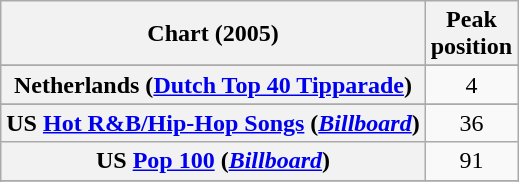<table class="wikitable sortable plainrowheaders" style="text-align:center">
<tr>
<th scope="col">Chart (2005)</th>
<th scope="col">Peak<br>position</th>
</tr>
<tr>
</tr>
<tr>
</tr>
<tr>
</tr>
<tr>
</tr>
<tr>
</tr>
<tr>
<th scope="row">Netherlands (<a href='#'>Dutch Top 40 Tipparade</a>)</th>
<td>4</td>
</tr>
<tr>
</tr>
<tr>
</tr>
<tr>
</tr>
<tr>
</tr>
<tr>
</tr>
<tr>
</tr>
<tr>
</tr>
<tr>
<th scope="row">US <a href='#'>Hot R&B/Hip-Hop Songs</a> (<em><a href='#'>Billboard</a></em>)</th>
<td>36</td>
</tr>
<tr>
<th scope="row">US <a href='#'>Pop 100</a> (<em><a href='#'>Billboard</a></em>)</th>
<td>91</td>
</tr>
<tr>
</tr>
<tr>
</tr>
</table>
